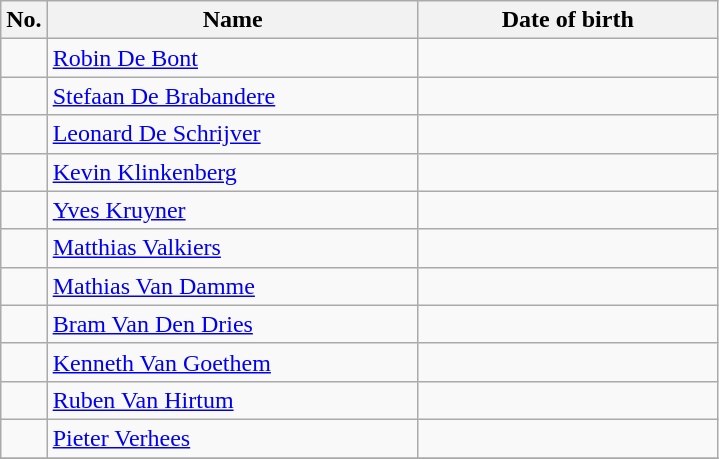<table class="wikitable sortable" style="font-size:100%; text-align:center;">
<tr>
<th>No.</th>
<th style=width:15em>Name</th>
<th style=width:12em>Date of birth</th>
</tr>
<tr>
<td></td>
<td align=left><a href='#'>Robin De Bont</a></td>
<td align=right></td>
</tr>
<tr>
<td></td>
<td align=left><a href='#'>Stefaan De Brabandere</a></td>
<td align=right></td>
</tr>
<tr>
<td></td>
<td align=left><a href='#'>Leonard De Schrijver</a></td>
<td align=right></td>
</tr>
<tr>
<td></td>
<td align=left><a href='#'>Kevin Klinkenberg</a></td>
<td align=right></td>
</tr>
<tr>
<td></td>
<td align=left><a href='#'>Yves Kruyner</a></td>
<td align=right></td>
</tr>
<tr>
<td></td>
<td align=left><a href='#'>Matthias Valkiers</a></td>
<td align=right></td>
</tr>
<tr>
<td></td>
<td align=left><a href='#'>Mathias Van Damme</a></td>
<td align=right></td>
</tr>
<tr>
<td></td>
<td align=left><a href='#'>Bram Van Den Dries</a></td>
<td align=right></td>
</tr>
<tr>
<td></td>
<td align=left><a href='#'>Kenneth Van Goethem</a></td>
<td align=right></td>
</tr>
<tr>
<td></td>
<td align=left><a href='#'>Ruben Van Hirtum</a></td>
<td align=right></td>
</tr>
<tr>
<td></td>
<td align=left><a href='#'>Pieter Verhees</a></td>
<td align=right></td>
</tr>
<tr>
</tr>
</table>
